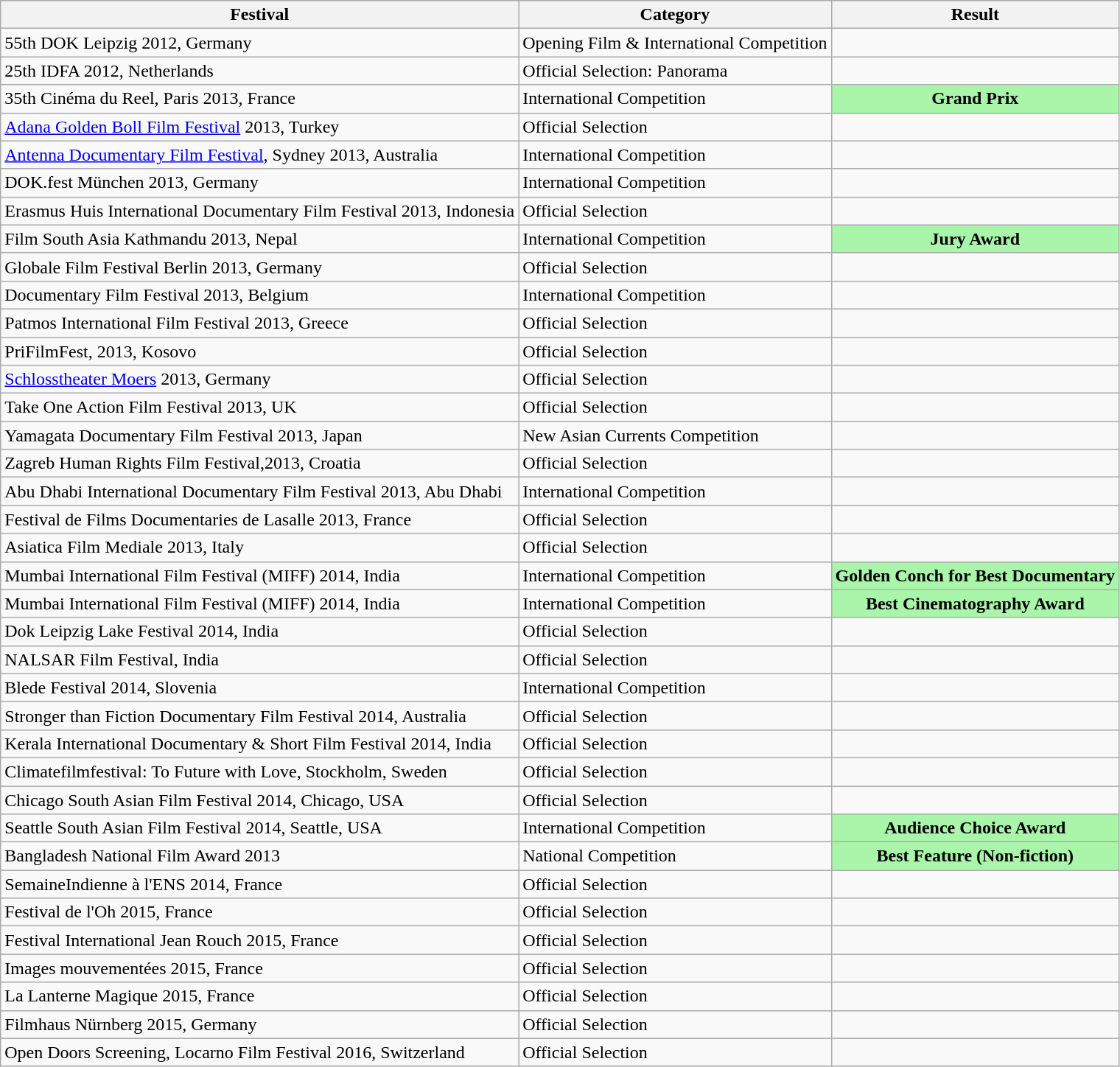<table class="wikitable" border="1">
<tr>
<th>Festival</th>
<th>Category</th>
<th>Result</th>
</tr>
<tr>
<td>55th DOK Leipzig 2012, Germany</td>
<td>Opening Film & International Competition</td>
<td></td>
</tr>
<tr>
<td>25th IDFA 2012, Netherlands</td>
<td>Official Selection: Panorama</td>
<td></td>
</tr>
<tr>
<td>35th Cinéma du Reel, Paris 2013, France</td>
<td>International Competition</td>
<th style="background: #A9F5A9;">Grand Prix</th>
</tr>
<tr>
<td><a href='#'>Adana Golden Boll Film Festival</a> 2013, Turkey</td>
<td>Official Selection</td>
<td></td>
</tr>
<tr>
<td><a href='#'>Antenna Documentary Film Festival</a>, Sydney 2013, Australia</td>
<td>International Competition</td>
<td></td>
</tr>
<tr>
<td>DOK.fest München 2013, Germany</td>
<td>International Competition</td>
<td></td>
</tr>
<tr>
<td>Erasmus Huis International Documentary Film Festival 2013, Indonesia</td>
<td>Official Selection</td>
<td></td>
</tr>
<tr>
<td>Film South Asia Kathmandu 2013, Nepal</td>
<td>International Competition</td>
<th style="background: #A9F5A9;">Jury Award</th>
</tr>
<tr>
<td>Globale Film Festival Berlin 2013, Germany</td>
<td>Official Selection</td>
<td></td>
</tr>
<tr>
<td> Documentary Film Festival 2013, Belgium</td>
<td>International Competition</td>
<td></td>
</tr>
<tr>
<td>Patmos International Film Festival 2013, Greece</td>
<td>Official Selection</td>
<td></td>
</tr>
<tr>
<td>PriFilmFest, 2013, Kosovo</td>
<td>Official Selection</td>
<td></td>
</tr>
<tr>
<td><a href='#'>Schlosstheater Moers</a> 2013, Germany</td>
<td>Official Selection</td>
<td></td>
</tr>
<tr>
<td>Take One Action Film Festival 2013, UK</td>
<td>Official Selection</td>
<td></td>
</tr>
<tr>
<td>Yamagata Documentary Film Festival 2013, Japan</td>
<td>New Asian Currents Competition</td>
<td></td>
</tr>
<tr>
<td>Zagreb Human Rights Film Festival,2013, Croatia</td>
<td>Official Selection</td>
<td></td>
</tr>
<tr>
<td>Abu Dhabi International Documentary Film Festival 2013, Abu Dhabi</td>
<td>International Competition</td>
<td></td>
</tr>
<tr>
<td>Festival de Films Documentaries de Lasalle 2013, France</td>
<td>Official Selection</td>
<td></td>
</tr>
<tr>
<td>Asiatica Film Mediale 2013, Italy</td>
<td>Official Selection</td>
<td></td>
</tr>
<tr>
<td>Mumbai International Film Festival (MIFF) 2014, India</td>
<td>International Competition</td>
<th style="background: #A9F5A9;">Golden Conch for Best Documentary</th>
</tr>
<tr>
<td>Mumbai International Film Festival (MIFF) 2014, India</td>
<td>International Competition</td>
<th style="background: #A9F5A9;">Best Cinematography Award</th>
</tr>
<tr>
<td>Dok Leipzig Lake Festival 2014, India</td>
<td>Official Selection</td>
<td></td>
</tr>
<tr>
<td>NALSAR Film Festival, India</td>
<td>Official Selection</td>
<td></td>
</tr>
<tr>
<td>Blede Festival 2014, Slovenia</td>
<td>International Competition</td>
<td></td>
</tr>
<tr>
<td>Stronger than Fiction Documentary Film Festival 2014, Australia</td>
<td>Official Selection</td>
<td></td>
</tr>
<tr>
<td>Kerala International Documentary & Short Film Festival 2014, India</td>
<td>Official Selection</td>
<td></td>
</tr>
<tr>
<td>Climatefilmfestival: To Future with Love, Stockholm, Sweden</td>
<td>Official Selection</td>
<td></td>
</tr>
<tr>
<td>Chicago South Asian Film Festival 2014, Chicago, USA</td>
<td>Official Selection</td>
<td></td>
</tr>
<tr>
<td>Seattle South Asian Film Festival 2014, Seattle, USA</td>
<td>International Competition</td>
<th style="background: #A9F5A9;">Audience Choice Award</th>
</tr>
<tr>
<td>Bangladesh National Film Award 2013</td>
<td>National Competition</td>
<th style="background: #A9F5A9;">Best Feature (Non-fiction)</th>
</tr>
<tr>
<td>SemaineIndienne à l'ENS 2014, France</td>
<td>Official Selection</td>
<td></td>
</tr>
<tr>
<td>Festival de l'Oh 2015, France</td>
<td>Official Selection</td>
<td></td>
</tr>
<tr>
<td>Festival International Jean Rouch 2015, France</td>
<td>Official Selection</td>
<td></td>
</tr>
<tr>
<td>Images mouvementées 2015, France</td>
<td>Official Selection</td>
<td></td>
</tr>
<tr>
<td>La Lanterne Magique 2015, France</td>
<td>Official Selection</td>
<td></td>
</tr>
<tr>
<td>Filmhaus Nürnberg 2015, Germany</td>
<td>Official Selection</td>
<td></td>
</tr>
<tr>
<td>Open Doors Screening, Locarno Film Festival 2016, Switzerland</td>
<td>Official Selection</td>
<td></td>
</tr>
</table>
